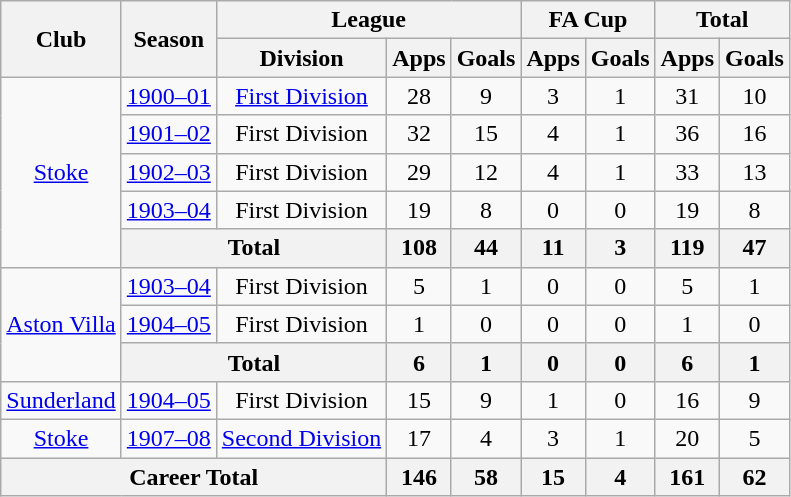<table class="wikitable" style="text-align: center;">
<tr>
<th rowspan="2">Club</th>
<th rowspan="2">Season</th>
<th colspan="3">League</th>
<th colspan="2">FA Cup</th>
<th colspan="2">Total</th>
</tr>
<tr>
<th>Division</th>
<th>Apps</th>
<th>Goals</th>
<th>Apps</th>
<th>Goals</th>
<th>Apps</th>
<th>Goals</th>
</tr>
<tr>
<td rowspan="5"><a href='#'>Stoke</a></td>
<td><a href='#'>1900–01</a></td>
<td><a href='#'>First Division</a></td>
<td>28</td>
<td>9</td>
<td>3</td>
<td>1</td>
<td>31</td>
<td>10</td>
</tr>
<tr>
<td><a href='#'>1901–02</a></td>
<td>First Division</td>
<td>32</td>
<td>15</td>
<td>4</td>
<td>1</td>
<td>36</td>
<td>16</td>
</tr>
<tr>
<td><a href='#'>1902–03</a></td>
<td>First Division</td>
<td>29</td>
<td>12</td>
<td>4</td>
<td>1</td>
<td>33</td>
<td>13</td>
</tr>
<tr>
<td><a href='#'>1903–04</a></td>
<td>First Division</td>
<td>19</td>
<td>8</td>
<td>0</td>
<td>0</td>
<td>19</td>
<td>8</td>
</tr>
<tr>
<th colspan="2">Total</th>
<th>108</th>
<th>44</th>
<th>11</th>
<th>3</th>
<th>119</th>
<th>47</th>
</tr>
<tr>
<td rowspan="3"><a href='#'>Aston Villa</a></td>
<td><a href='#'>1903–04</a></td>
<td>First Division</td>
<td>5</td>
<td>1</td>
<td>0</td>
<td>0</td>
<td>5</td>
<td>1</td>
</tr>
<tr>
<td><a href='#'>1904–05</a></td>
<td>First Division</td>
<td>1</td>
<td>0</td>
<td>0</td>
<td>0</td>
<td>1</td>
<td>0</td>
</tr>
<tr>
<th colspan="2">Total</th>
<th>6</th>
<th>1</th>
<th>0</th>
<th>0</th>
<th>6</th>
<th>1</th>
</tr>
<tr>
<td><a href='#'>Sunderland</a></td>
<td><a href='#'>1904–05</a></td>
<td>First Division</td>
<td>15</td>
<td>9</td>
<td>1</td>
<td>0</td>
<td>16</td>
<td>9</td>
</tr>
<tr>
<td><a href='#'>Stoke</a></td>
<td><a href='#'>1907–08</a></td>
<td><a href='#'>Second Division</a></td>
<td>17</td>
<td>4</td>
<td>3</td>
<td>1</td>
<td>20</td>
<td>5</td>
</tr>
<tr>
<th colspan="3">Career Total</th>
<th>146</th>
<th>58</th>
<th>15</th>
<th>4</th>
<th>161</th>
<th>62</th>
</tr>
</table>
